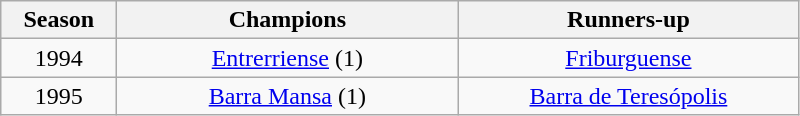<table class="wikitable" style="text-align:center; margin-left:1em;">
<tr>
<th style="width:70px">Season</th>
<th style="width:220px">Champions</th>
<th style="width:220px">Runners-up</th>
</tr>
<tr>
<td>1994</td>
<td><a href='#'>Entrerriense</a> (1)</td>
<td><a href='#'>Friburguense</a></td>
</tr>
<tr>
<td>1995</td>
<td><a href='#'>Barra Mansa</a> (1)</td>
<td><a href='#'>Barra de Teresópolis</a></td>
</tr>
</table>
